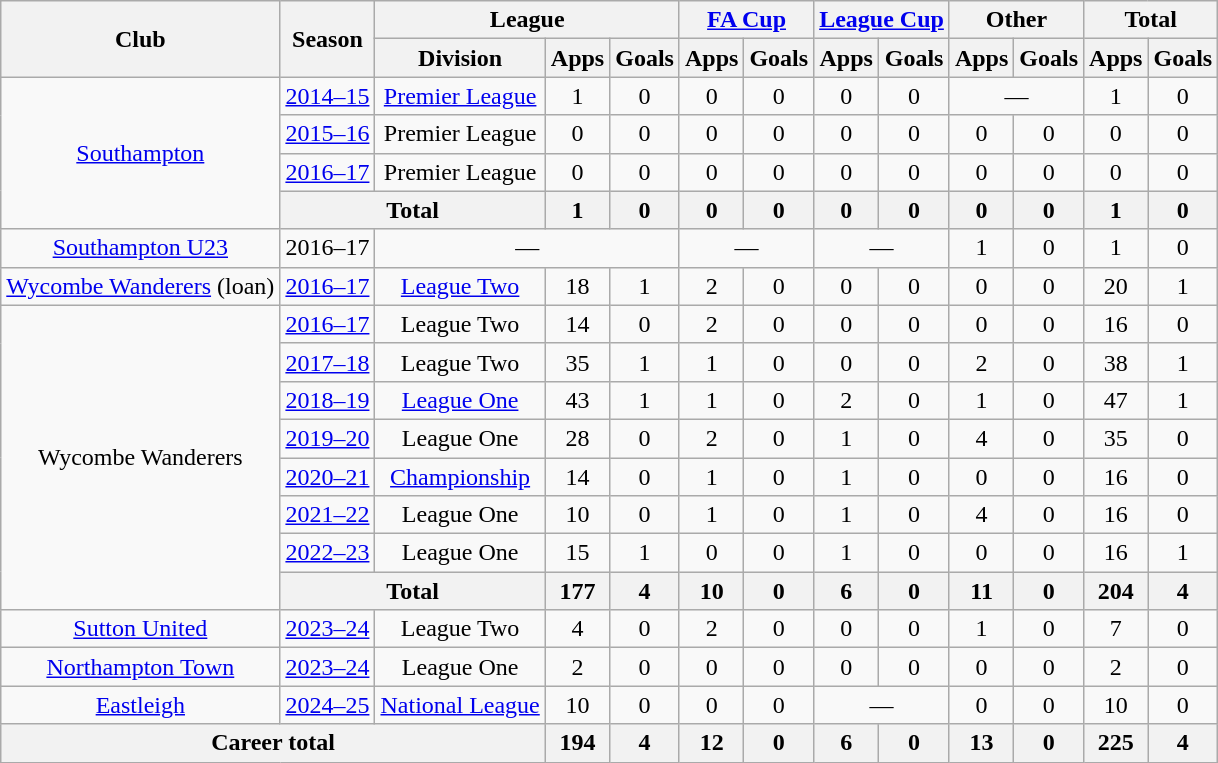<table class=wikitable style="text-align:center">
<tr>
<th rowspan=2>Club</th>
<th rowspan=2>Season</th>
<th colspan=3>League</th>
<th colspan=2><a href='#'>FA Cup</a></th>
<th colspan=2><a href='#'>League Cup</a></th>
<th colspan=2>Other</th>
<th colspan=2>Total</th>
</tr>
<tr>
<th>Division</th>
<th>Apps</th>
<th>Goals</th>
<th>Apps</th>
<th>Goals</th>
<th>Apps</th>
<th>Goals</th>
<th>Apps</th>
<th>Goals</th>
<th>Apps</th>
<th>Goals</th>
</tr>
<tr>
<td rowspan=4><a href='#'>Southampton</a></td>
<td><a href='#'>2014–15</a></td>
<td><a href='#'>Premier League</a></td>
<td>1</td>
<td>0</td>
<td>0</td>
<td>0</td>
<td>0</td>
<td>0</td>
<td colspan=2>—</td>
<td>1</td>
<td>0</td>
</tr>
<tr>
<td><a href='#'>2015–16</a></td>
<td>Premier League</td>
<td>0</td>
<td>0</td>
<td>0</td>
<td>0</td>
<td>0</td>
<td>0</td>
<td>0</td>
<td>0</td>
<td>0</td>
<td>0</td>
</tr>
<tr>
<td><a href='#'>2016–17</a></td>
<td>Premier League</td>
<td>0</td>
<td>0</td>
<td>0</td>
<td>0</td>
<td>0</td>
<td>0</td>
<td>0</td>
<td>0</td>
<td>0</td>
<td>0</td>
</tr>
<tr>
<th colspan=2>Total</th>
<th>1</th>
<th>0</th>
<th>0</th>
<th>0</th>
<th>0</th>
<th>0</th>
<th>0</th>
<th>0</th>
<th>1</th>
<th>0</th>
</tr>
<tr>
<td><a href='#'>Southampton U23</a></td>
<td>2016–17</td>
<td colspan=3>—</td>
<td colspan=2>—</td>
<td colspan=2>—</td>
<td>1</td>
<td>0</td>
<td>1</td>
<td>0</td>
</tr>
<tr>
<td><a href='#'>Wycombe Wanderers</a> (loan)</td>
<td><a href='#'>2016–17</a></td>
<td><a href='#'>League Two</a></td>
<td>18</td>
<td>1</td>
<td>2</td>
<td>0</td>
<td>0</td>
<td>0</td>
<td>0</td>
<td>0</td>
<td>20</td>
<td>1</td>
</tr>
<tr>
<td rowspan=8>Wycombe Wanderers</td>
<td><a href='#'>2016–17</a></td>
<td>League Two</td>
<td>14</td>
<td>0</td>
<td>2</td>
<td>0</td>
<td>0</td>
<td>0</td>
<td>0</td>
<td>0</td>
<td>16</td>
<td>0</td>
</tr>
<tr>
<td><a href='#'>2017–18</a></td>
<td>League Two</td>
<td>35</td>
<td>1</td>
<td>1</td>
<td>0</td>
<td>0</td>
<td>0</td>
<td>2</td>
<td>0</td>
<td>38</td>
<td>1</td>
</tr>
<tr>
<td><a href='#'>2018–19</a></td>
<td><a href='#'>League One</a></td>
<td>43</td>
<td>1</td>
<td>1</td>
<td>0</td>
<td>2</td>
<td>0</td>
<td>1</td>
<td>0</td>
<td>47</td>
<td>1</td>
</tr>
<tr>
<td><a href='#'>2019–20</a></td>
<td>League One</td>
<td>28</td>
<td>0</td>
<td>2</td>
<td>0</td>
<td>1</td>
<td>0</td>
<td>4</td>
<td>0</td>
<td>35</td>
<td>0</td>
</tr>
<tr>
<td><a href='#'>2020–21</a></td>
<td><a href='#'>Championship</a></td>
<td>14</td>
<td>0</td>
<td>1</td>
<td>0</td>
<td>1</td>
<td>0</td>
<td>0</td>
<td>0</td>
<td>16</td>
<td>0</td>
</tr>
<tr>
<td><a href='#'>2021–22</a></td>
<td>League One</td>
<td>10</td>
<td>0</td>
<td>1</td>
<td>0</td>
<td>1</td>
<td>0</td>
<td>4</td>
<td>0</td>
<td>16</td>
<td>0</td>
</tr>
<tr>
<td><a href='#'>2022–23</a></td>
<td>League One</td>
<td>15</td>
<td>1</td>
<td>0</td>
<td>0</td>
<td>1</td>
<td>0</td>
<td>0</td>
<td>0</td>
<td>16</td>
<td>1</td>
</tr>
<tr>
<th colspan=2>Total</th>
<th>177</th>
<th>4</th>
<th>10</th>
<th>0</th>
<th>6</th>
<th>0</th>
<th>11</th>
<th>0</th>
<th>204</th>
<th>4</th>
</tr>
<tr>
<td><a href='#'>Sutton United</a></td>
<td><a href='#'>2023–24</a></td>
<td>League Two</td>
<td>4</td>
<td>0</td>
<td>2</td>
<td>0</td>
<td>0</td>
<td>0</td>
<td>1</td>
<td>0</td>
<td>7</td>
<td>0</td>
</tr>
<tr>
<td><a href='#'>Northampton Town</a></td>
<td><a href='#'>2023–24</a></td>
<td>League One</td>
<td>2</td>
<td>0</td>
<td>0</td>
<td>0</td>
<td>0</td>
<td>0</td>
<td>0</td>
<td>0</td>
<td>2</td>
<td>0</td>
</tr>
<tr>
<td><a href='#'>Eastleigh</a></td>
<td><a href='#'>2024–25</a></td>
<td><a href='#'>National League</a></td>
<td>10</td>
<td>0</td>
<td>0</td>
<td>0</td>
<td colspan="2">—</td>
<td>0</td>
<td>0</td>
<td>10</td>
<td>0</td>
</tr>
<tr>
<th colspan=3>Career total</th>
<th>194</th>
<th>4</th>
<th>12</th>
<th>0</th>
<th>6</th>
<th>0</th>
<th>13</th>
<th>0</th>
<th>225</th>
<th>4</th>
</tr>
</table>
